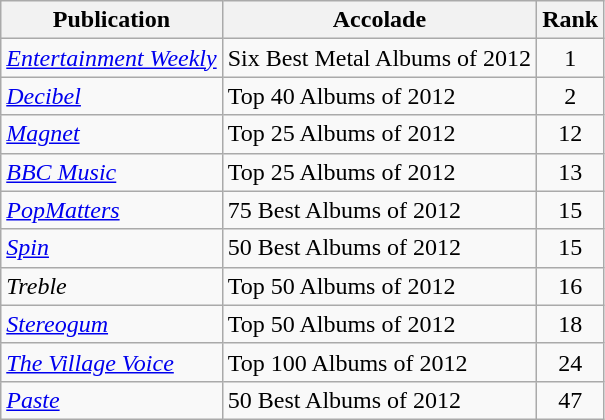<table class="wikitable">
<tr>
<th>Publication</th>
<th>Accolade</th>
<th>Rank</th>
</tr>
<tr>
<td><em><a href='#'>Entertainment Weekly</a></em></td>
<td>Six Best Metal Albums of 2012</td>
<td align=center>1</td>
</tr>
<tr>
<td><em><a href='#'>Decibel</a></em></td>
<td>Top 40 Albums of 2012</td>
<td align=center>2</td>
</tr>
<tr>
<td><em><a href='#'>Magnet</a></em></td>
<td>Top 25 Albums of 2012</td>
<td align=center>12</td>
</tr>
<tr>
<td><em><a href='#'>BBC Music</a></em></td>
<td>Top 25 Albums of 2012</td>
<td align=center>13</td>
</tr>
<tr>
<td><em><a href='#'>PopMatters</a></em></td>
<td>75 Best Albums of 2012</td>
<td align=center>15</td>
</tr>
<tr>
<td><em><a href='#'>Spin</a></em></td>
<td>50 Best Albums of 2012</td>
<td align=center>15</td>
</tr>
<tr>
<td><em>Treble</em></td>
<td>Top 50 Albums of 2012</td>
<td align=center>16</td>
</tr>
<tr>
<td><em><a href='#'>Stereogum</a></em></td>
<td>Top 50 Albums of 2012</td>
<td align=center>18</td>
</tr>
<tr>
<td><em><a href='#'>The Village Voice</a></em></td>
<td>Top 100 Albums of 2012</td>
<td align=center>24</td>
</tr>
<tr>
<td><em><a href='#'>Paste</a></em></td>
<td>50 Best Albums of 2012</td>
<td align=center>47</td>
</tr>
</table>
